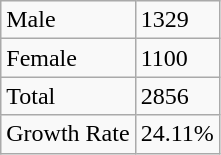<table class="wikitable">
<tr>
<td>Male</td>
<td>1329</td>
</tr>
<tr>
<td>Female</td>
<td>1100</td>
</tr>
<tr>
<td>Total</td>
<td>2856</td>
</tr>
<tr>
<td>Growth Rate</td>
<td>24.11%</td>
</tr>
</table>
